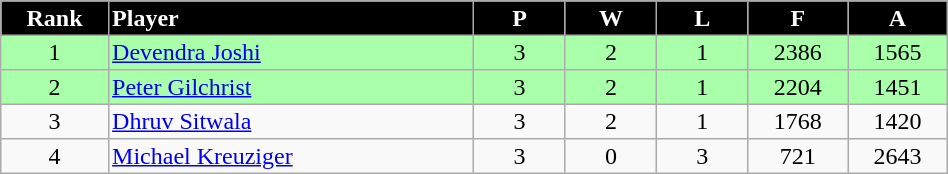<table border="2" cellpadding="2" cellspacing="0" style="margin: 0; background: #f9f9f9; border: 1px #aaa solid; border-collapse: collapse; font-size: 100%;" width=50%>
<tr>
<th bgcolor="000000" style="color:white; text-align:center" width=5%>Rank</th>
<th bgcolor="000000" style="color:white; text-align:left" width=20%>Player</th>
<th bgcolor="000000" style="color:white; text-align:center" width=5%>P</th>
<th bgcolor="000000" style="color:white; text-align:center" width=5%>W</th>
<th bgcolor="000000" style="color:white; text-align:center" width=5%>L</th>
<th bgcolor="000000" style="color:white; text-align:center" width=5%>F</th>
<th bgcolor="000000" style="color:white; text-align:center" width=5%>A</th>
</tr>
<tr>
<td style="text-align:center; background:#aaffaa">1</td>
<td style="text-align:left; background:#aaffaa"> <a href='#'>Devendra Joshi</a></td>
<td style="text-align:center; background:#aaffaa">3</td>
<td style="text-align:center; background:#aaffaa">2</td>
<td style="text-align:center; background:#aaffaa">1</td>
<td style="text-align:center; background:#aaffaa">2386</td>
<td style="text-align:center; background:#aaffaa">1565</td>
</tr>
<tr>
<td style="text-align:center; background:#aaffaa">2</td>
<td style="text-align:left; background:#aaffaa"> <a href='#'>Peter Gilchrist</a></td>
<td style="text-align:center; background:#aaffaa">3</td>
<td style="text-align:center; background:#aaffaa">2</td>
<td style="text-align:center; background:#aaffaa">1</td>
<td style="text-align:center; background:#aaffaa">2204</td>
<td style="text-align:center; background:#aaffaa">1451</td>
</tr>
<tr>
<td style="text-align:center">3</td>
<td style="text-align:left"> <a href='#'>Dhruv Sitwala</a></td>
<td style="text-align:center">3</td>
<td style="text-align:center">2</td>
<td style="text-align:center">1</td>
<td style="text-align:center">1768</td>
<td style="text-align:center">1420</td>
</tr>
<tr>
<td style="text-align:center">4</td>
<td style="text-align:left"> <a href='#'>Michael Kreuziger</a></td>
<td style="text-align:center">3</td>
<td style="text-align:center">0</td>
<td style="text-align:center">3</td>
<td style="text-align:center">721</td>
<td style="text-align:center">2643</td>
</tr>
</table>
